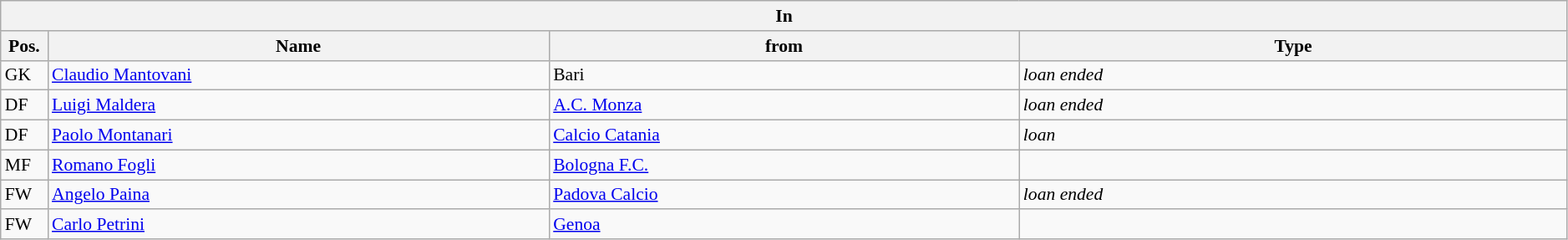<table class="wikitable" style="font-size:90%;width:99%;">
<tr>
<th colspan="4">In</th>
</tr>
<tr>
<th width=3%>Pos.</th>
<th width=32%>Name</th>
<th width=30%>from</th>
<th width=35%>Type</th>
</tr>
<tr>
<td>GK</td>
<td><a href='#'>Claudio Mantovani</a></td>
<td>Bari</td>
<td><em>loan ended</em></td>
</tr>
<tr>
<td>DF</td>
<td><a href='#'>Luigi Maldera</a></td>
<td><a href='#'>A.C. Monza</a></td>
<td><em>loan ended</em></td>
</tr>
<tr>
<td>DF</td>
<td><a href='#'>Paolo Montanari</a></td>
<td><a href='#'>Calcio Catania</a></td>
<td><em>loan</em></td>
</tr>
<tr>
<td>MF</td>
<td><a href='#'>Romano Fogli</a></td>
<td><a href='#'>Bologna F.C.</a></td>
<td></td>
</tr>
<tr>
<td>FW</td>
<td><a href='#'>Angelo Paina</a></td>
<td><a href='#'>Padova Calcio</a></td>
<td><em>loan ended</em></td>
</tr>
<tr>
<td>FW</td>
<td><a href='#'>Carlo Petrini</a></td>
<td><a href='#'>Genoa</a></td>
<td></td>
</tr>
</table>
